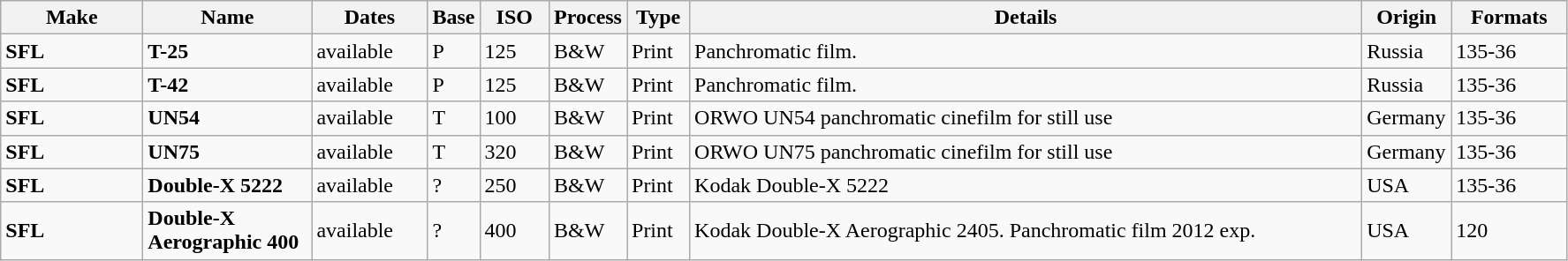<table class="wikitable">
<tr>
<th scope="col" style="width: 100px;">Make</th>
<th scope="col" style="width: 120px;">Name</th>
<th scope="col" style="width: 80px;">Dates</th>
<th scope="col" style="width: 30px;">Base</th>
<th scope="col" style="width: 45px;">ISO</th>
<th scope="col" style="width: 40px;">Process</th>
<th scope="col" style="width: 40px;">Type</th>
<th scope="col" style="width: 500px;">Details</th>
<th scope="col" style="width: 60px;">Origin</th>
<th scope="col" style="width: 80px;">Formats</th>
</tr>
<tr>
<td><strong>SFL</strong></td>
<td><strong>T-25</strong></td>
<td>available</td>
<td>P</td>
<td>125</td>
<td>B&W</td>
<td>Print</td>
<td>Panchromatic film.</td>
<td>Russia</td>
<td>135-36</td>
</tr>
<tr>
<td><strong>SFL</strong></td>
<td><strong>T-42</strong></td>
<td>available</td>
<td>P</td>
<td>125</td>
<td>B&W</td>
<td>Print</td>
<td>Panchromatic film.</td>
<td>Russia</td>
<td>135-36</td>
</tr>
<tr>
<td><strong>SFL</strong></td>
<td><strong>UN54</strong></td>
<td>available</td>
<td>T</td>
<td>100</td>
<td>B&W</td>
<td>Print</td>
<td>ORWO UN54 panchromatic cinefilm for still use</td>
<td>Germany</td>
<td>135-36</td>
</tr>
<tr>
<td><strong>SFL</strong></td>
<td><strong>UN75</strong></td>
<td>available</td>
<td>T</td>
<td>320</td>
<td>B&W</td>
<td>Print</td>
<td>ORWO UN75 panchromatic cinefilm for still use</td>
<td>Germany</td>
<td>135-36</td>
</tr>
<tr>
<td><strong>SFL</strong></td>
<td><strong>Double-X 5222</strong></td>
<td>available</td>
<td>?</td>
<td>250</td>
<td>B&W</td>
<td>Print</td>
<td>Kodak Double-X 5222</td>
<td>USA</td>
<td>135-36</td>
</tr>
<tr>
<td><strong>SFL</strong></td>
<td><strong>Double-X Aerographic 400</strong></td>
<td>available</td>
<td>?</td>
<td>400</td>
<td>B&W</td>
<td>Print</td>
<td>Kodak Double-X Aerographic 2405.  Panchromatic film 2012 exp.</td>
<td>USA</td>
<td>120</td>
</tr>
</table>
